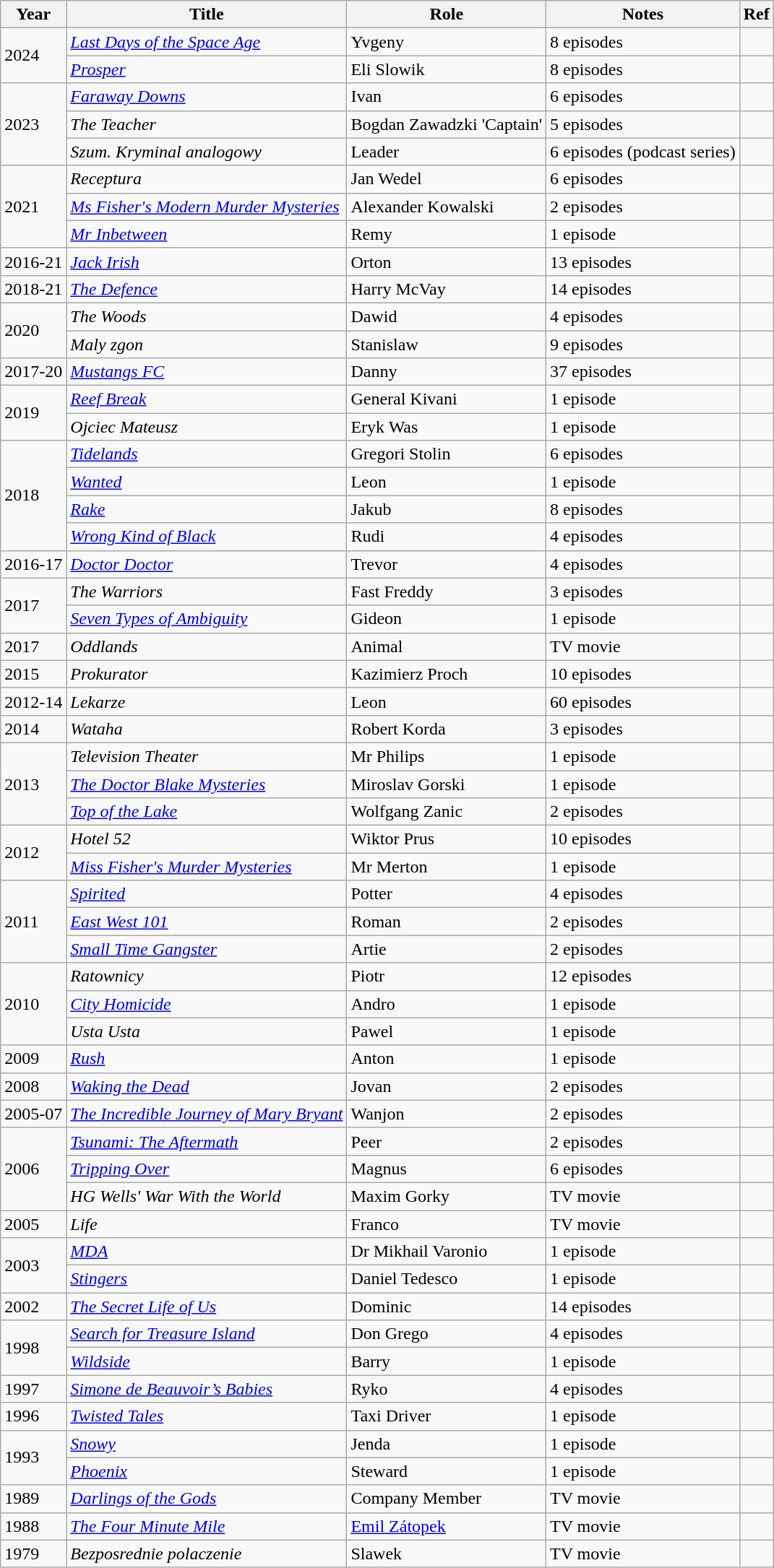<table class="wikitable sortable">
<tr>
<th>Year</th>
<th>Title</th>
<th>Role</th>
<th>Notes</th>
<th>Ref</th>
</tr>
<tr>
<td rowspan="2">2024</td>
<td><em><a href='#'>Last Days of the Space Age</a></em></td>
<td>Yvgeny</td>
<td>8 episodes</td>
<td></td>
</tr>
<tr>
<td><em><a href='#'>Prosper</a></em></td>
<td>Eli Slowik</td>
<td>8 episodes</td>
<td></td>
</tr>
<tr>
<td rowspan="3">2023</td>
<td><em><a href='#'>Faraway Downs</a></em></td>
<td>Ivan</td>
<td>6 episodes</td>
<td></td>
</tr>
<tr>
<td><em>The Teacher</em></td>
<td>Bogdan Zawadzki 'Captain'</td>
<td>5 episodes</td>
<td></td>
</tr>
<tr>
<td><em>Szum. Kryminal analogowy</em></td>
<td>Leader</td>
<td>6 episodes (podcast series)</td>
<td></td>
</tr>
<tr>
<td rowspan="3">2021</td>
<td><em>Receptura</em></td>
<td>Jan Wedel</td>
<td>6 episodes</td>
<td></td>
</tr>
<tr>
<td><em><a href='#'>Ms Fisher's Modern Murder Mysteries</a></em></td>
<td>Alexander Kowalski</td>
<td>2 episodes</td>
<td></td>
</tr>
<tr>
<td><em><a href='#'>Mr Inbetween</a></em></td>
<td>Remy</td>
<td>1 episode</td>
<td></td>
</tr>
<tr>
<td>2016-21</td>
<td><em><a href='#'>Jack Irish</a></em></td>
<td>Orton</td>
<td>13 episodes</td>
<td></td>
</tr>
<tr>
<td>2018-21</td>
<td><em><a href='#'>The Defence</a></em></td>
<td>Harry McVay</td>
<td>14 episodes</td>
<td></td>
</tr>
<tr>
<td rowspan="2">2020</td>
<td><em>The Woods</em></td>
<td>Dawid</td>
<td>4 episodes</td>
<td></td>
</tr>
<tr>
<td><em>Maly zgon</em></td>
<td>Stanislaw</td>
<td>9 episodes</td>
<td></td>
</tr>
<tr>
<td>2017-20</td>
<td><em><a href='#'>Mustangs FC</a></em></td>
<td>Danny</td>
<td>37 episodes</td>
<td></td>
</tr>
<tr>
<td rowspan="2">2019</td>
<td><em><a href='#'>Reef Break</a></em></td>
<td>General Kivani</td>
<td>1 episode</td>
<td></td>
</tr>
<tr>
<td><em>Ojciec Mateusz</em></td>
<td>Eryk Was</td>
<td>1 episode</td>
<td></td>
</tr>
<tr>
<td rowspan="4">2018</td>
<td><em><a href='#'>Tidelands</a></em></td>
<td>Gregori Stolin</td>
<td>6 episodes</td>
<td></td>
</tr>
<tr>
<td><em><a href='#'>Wanted</a></em></td>
<td>Leon</td>
<td>1 episode</td>
<td></td>
</tr>
<tr>
<td><em><a href='#'>Rake</a></em></td>
<td>Jakub</td>
<td>8 episodes</td>
<td></td>
</tr>
<tr>
<td><em><a href='#'>Wrong Kind of Black</a></em></td>
<td>Rudi</td>
<td>4 episodes</td>
<td></td>
</tr>
<tr>
<td>2016-17</td>
<td><em><a href='#'>Doctor Doctor</a></em></td>
<td>Trevor</td>
<td>4 episodes</td>
<td></td>
</tr>
<tr>
<td rowspan="2">2017</td>
<td><em>The Warriors</em></td>
<td>Fast Freddy</td>
<td>3 episodes</td>
<td></td>
</tr>
<tr>
<td><em><a href='#'> Seven Types of Ambiguity</a></em></td>
<td>Gideon</td>
<td>1 episode</td>
<td></td>
</tr>
<tr>
<td>2017</td>
<td><em>Oddlands</em></td>
<td>Animal</td>
<td>TV movie</td>
<td></td>
</tr>
<tr>
<td>2015</td>
<td><em>Prokurator</em></td>
<td>Kazimierz Proch</td>
<td>10 episodes</td>
<td></td>
</tr>
<tr>
<td>2012-14</td>
<td><em>Lekarze</em></td>
<td>Leon</td>
<td>60 episodes</td>
<td></td>
</tr>
<tr>
<td>2014</td>
<td><em>Wataha</em></td>
<td>Robert Korda</td>
<td>3 episodes</td>
<td></td>
</tr>
<tr>
<td rowspan="3">2013</td>
<td><em>Television Theater</em></td>
<td>Mr Philips</td>
<td>1 episode</td>
<td></td>
</tr>
<tr>
<td><em><a href='#'>The Doctor Blake Mysteries</a></em></td>
<td>Miroslav Gorski</td>
<td>1 episode</td>
<td></td>
</tr>
<tr>
<td><em><a href='#'>Top of the Lake</a></em></td>
<td>Wolfgang Zanic</td>
<td>2 episodes</td>
<td></td>
</tr>
<tr>
<td rowspan="2">2012</td>
<td><em>Hotel 52</em></td>
<td>Wiktor Prus</td>
<td>10 episodes</td>
<td></td>
</tr>
<tr>
<td><em><a href='#'>Miss Fisher's Murder Mysteries</a></em></td>
<td>Mr Merton</td>
<td>1 episode</td>
<td></td>
</tr>
<tr>
<td rowspan="3">2011</td>
<td><em><a href='#'>Spirited</a></em></td>
<td>Potter</td>
<td>4 episodes</td>
<td></td>
</tr>
<tr>
<td><em><a href='#'>East West 101</a></em></td>
<td>Roman</td>
<td>2 episodes</td>
<td></td>
</tr>
<tr>
<td><em><a href='#'>Small Time Gangster</a></em></td>
<td>Artie</td>
<td>2 episodes</td>
<td></td>
</tr>
<tr>
<td rowspan="3">2010</td>
<td><em>Ratownicy</em></td>
<td>Piotr</td>
<td>12 episodes</td>
<td></td>
</tr>
<tr>
<td><em><a href='#'>City Homicide</a></em></td>
<td>Andro</td>
<td>1 episode</td>
<td></td>
</tr>
<tr>
<td><em>Usta Usta</em></td>
<td>Pawel</td>
<td>1 episode</td>
<td></td>
</tr>
<tr>
<td>2009</td>
<td><em><a href='#'>Rush</a></em></td>
<td>Anton</td>
<td>1 episode</td>
<td></td>
</tr>
<tr>
<td>2008</td>
<td><em><a href='#'>Waking the Dead</a></em></td>
<td>Jovan</td>
<td>2 episodes</td>
<td></td>
</tr>
<tr>
<td>2005-07</td>
<td><em><a href='#'>The Incredible Journey of Mary Bryant</a></em></td>
<td>Wanjon</td>
<td>2 episodes</td>
<td></td>
</tr>
<tr>
<td rowspan="3">2006</td>
<td><em><a href='#'>Tsunami: The Aftermath</a></em></td>
<td>Peer</td>
<td>2 episodes</td>
<td></td>
</tr>
<tr>
<td><em><a href='#'>Tripping Over</a></em></td>
<td>Magnus</td>
<td>6 episodes</td>
<td></td>
</tr>
<tr>
<td><em>HG Wells' War With the World</em></td>
<td>Maxim Gorky</td>
<td>TV movie</td>
<td></td>
</tr>
<tr>
<td>2005</td>
<td><em>Life</em></td>
<td>Franco</td>
<td>TV movie</td>
<td></td>
</tr>
<tr>
<td rowspan="2">2003</td>
<td><em><a href='#'>MDA</a></em></td>
<td>Dr Mikhail Varonio</td>
<td>1 episode</td>
<td></td>
</tr>
<tr>
<td><em><a href='#'>Stingers</a></em></td>
<td>Daniel Tedesco</td>
<td>1 episode</td>
<td></td>
</tr>
<tr>
<td>2002</td>
<td><em><a href='#'>The Secret Life of Us</a></em></td>
<td>Dominic</td>
<td>14 episodes</td>
<td></td>
</tr>
<tr>
<td rowspan="2">1998</td>
<td><em><a href='#'>Search for Treasure Island</a></em></td>
<td>Don Grego</td>
<td>4 episodes</td>
<td></td>
</tr>
<tr>
<td><em><a href='#'>Wildside</a></em></td>
<td>Barry</td>
<td>1 episode</td>
<td></td>
</tr>
<tr>
<td>1997</td>
<td><em><a href='#'>Simone de Beauvoir’s Babies</a></em></td>
<td>Ryko</td>
<td>4 episodes</td>
<td></td>
</tr>
<tr>
<td>1996</td>
<td><em><a href='#'>Twisted Tales</a></em></td>
<td>Taxi Driver</td>
<td>1 episode</td>
<td></td>
</tr>
<tr>
<td rowspan="2">1993</td>
<td><em><a href='#'>Snowy</a></em></td>
<td>Jenda</td>
<td>1 episode</td>
<td></td>
</tr>
<tr>
<td><em><a href='#'>Phoenix</a></em></td>
<td>Steward</td>
<td>1 episode</td>
<td></td>
</tr>
<tr>
<td>1989</td>
<td><em><a href='#'>Darlings of the Gods</a></em></td>
<td>Company Member</td>
<td>TV movie</td>
<td></td>
</tr>
<tr>
<td>1988</td>
<td><em><a href='#'>The Four Minute Mile</a></em></td>
<td><a href='#'>Emil Zátopek</a></td>
<td>TV movie</td>
<td></td>
</tr>
<tr>
<td>1979</td>
<td><em>Bezposrednie polaczenie</em></td>
<td>Slawek</td>
<td>TV movie</td>
<td></td>
</tr>
</table>
